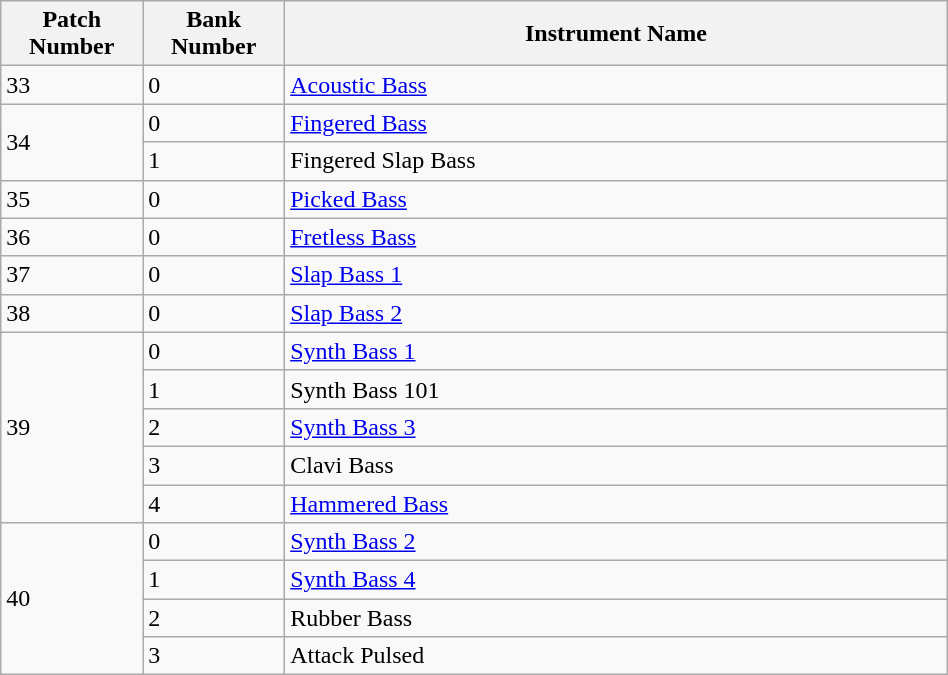<table width="50%" class="wikitable">
<tr>
<th width="15%">Patch Number</th>
<th width="15%">Bank Number</th>
<th width="70%">Instrument Name</th>
</tr>
<tr>
<td>33</td>
<td>0</td>
<td><a href='#'>Acoustic Bass</a></td>
</tr>
<tr>
<td rowspan=2>34</td>
<td>0</td>
<td><a href='#'>Fingered Bass</a></td>
</tr>
<tr>
<td>1</td>
<td>Fingered Slap Bass</td>
</tr>
<tr>
<td>35</td>
<td>0</td>
<td><a href='#'>Picked Bass</a></td>
</tr>
<tr>
<td>36</td>
<td>0</td>
<td><a href='#'>Fretless Bass</a></td>
</tr>
<tr>
<td>37</td>
<td>0</td>
<td><a href='#'>Slap Bass 1</a></td>
</tr>
<tr>
<td>38</td>
<td>0</td>
<td><a href='#'>Slap Bass 2</a></td>
</tr>
<tr>
<td rowspan=5>39</td>
<td>0</td>
<td><a href='#'>Synth Bass 1</a></td>
</tr>
<tr>
<td>1</td>
<td>Synth Bass 101</td>
</tr>
<tr>
<td>2</td>
<td><a href='#'>Synth Bass 3</a></td>
</tr>
<tr>
<td>3</td>
<td>Clavi Bass</td>
</tr>
<tr>
<td>4</td>
<td><a href='#'>Hammered Bass</a></td>
</tr>
<tr>
<td rowspan=4>40</td>
<td>0</td>
<td><a href='#'>Synth Bass 2</a></td>
</tr>
<tr>
<td>1</td>
<td><a href='#'>Synth Bass 4</a></td>
</tr>
<tr>
<td>2</td>
<td>Rubber Bass</td>
</tr>
<tr>
<td>3</td>
<td>Attack Pulsed</td>
</tr>
</table>
